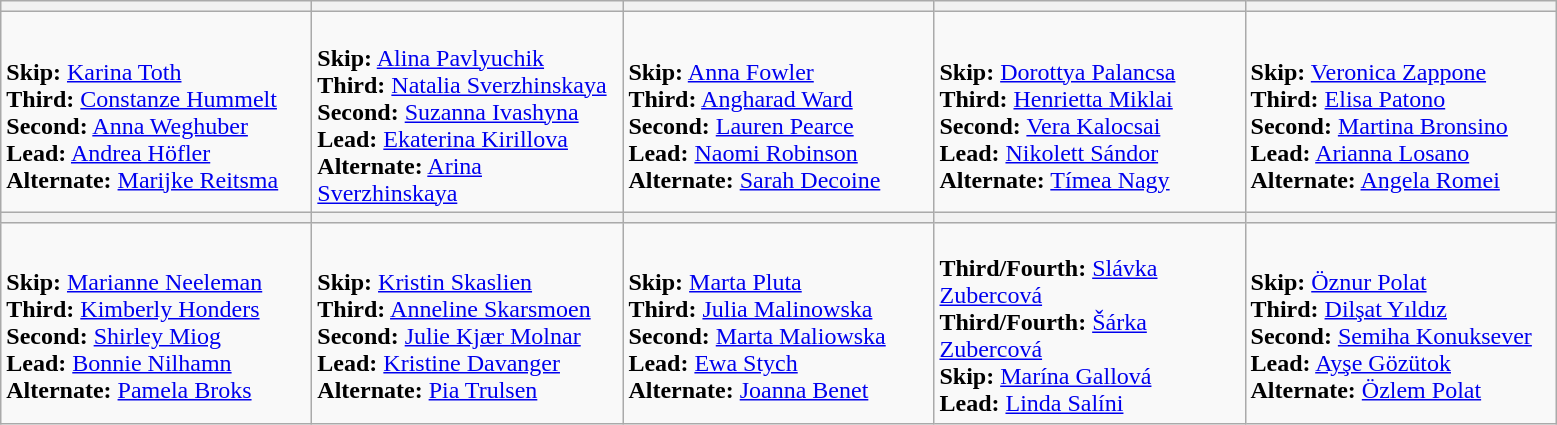<table class="wikitable">
<tr>
<th width=200></th>
<th width=200></th>
<th width=200></th>
<th width=200></th>
<th width=200></th>
</tr>
<tr>
<td><br><strong>Skip:</strong> <a href='#'>Karina Toth</a><br>
<strong>Third:</strong> <a href='#'>Constanze Hummelt</a><br>
<strong>Second:</strong> <a href='#'>Anna Weghuber</a><br>
<strong>Lead:</strong> <a href='#'>Andrea Höfler</a><br>
<strong>Alternate:</strong> <a href='#'>Marijke Reitsma</a></td>
<td><br><strong>Skip:</strong> <a href='#'>Alina Pavlyuchik</a><br>
<strong>Third:</strong> <a href='#'>Natalia Sverzhinskaya</a><br>
<strong>Second:</strong> <a href='#'>Suzanna Ivashyna</a><br>
<strong>Lead:</strong> <a href='#'>Ekaterina Kirillova</a><br>
<strong>Alternate:</strong> <a href='#'>Arina Sverzhinskaya</a></td>
<td><br><strong>Skip:</strong> <a href='#'>Anna Fowler</a><br>
<strong>Third:</strong> <a href='#'>Angharad Ward</a><br>
<strong>Second:</strong> <a href='#'>Lauren Pearce</a><br>
<strong>Lead:</strong> <a href='#'>Naomi Robinson</a><br>
<strong>Alternate:</strong> <a href='#'>Sarah Decoine</a></td>
<td><br><strong>Skip:</strong> <a href='#'>Dorottya Palancsa</a><br>
<strong>Third:</strong> <a href='#'>Henrietta Miklai</a><br>
<strong>Second:</strong> <a href='#'>Vera Kalocsai</a><br>
<strong>Lead:</strong> <a href='#'>Nikolett Sándor</a><br>
<strong>Alternate:</strong> <a href='#'>Tímea Nagy</a></td>
<td><br><strong>Skip:</strong> <a href='#'>Veronica Zappone</a><br>
<strong>Third:</strong> <a href='#'>Elisa Patono</a><br>
<strong>Second:</strong> <a href='#'>Martina Bronsino</a><br>
<strong>Lead:</strong> <a href='#'>Arianna Losano</a><br>
<strong>Alternate:</strong> <a href='#'>Angela Romei</a></td>
</tr>
<tr>
<th width=200></th>
<th width=200></th>
<th width=200></th>
<th width=200></th>
<th width=200></th>
</tr>
<tr>
<td><br><strong>Skip:</strong> <a href='#'>Marianne Neeleman</a><br>
<strong>Third:</strong> <a href='#'>Kimberly Honders</a><br>
<strong>Second:</strong> <a href='#'>Shirley Miog</a><br>
<strong>Lead:</strong> <a href='#'>Bonnie Nilhamn</a><br>
<strong>Alternate:</strong> <a href='#'>Pamela Broks</a></td>
<td><br><strong>Skip:</strong> <a href='#'>Kristin Skaslien</a><br>
<strong>Third:</strong> <a href='#'>Anneline Skarsmoen</a><br>
<strong>Second:</strong> <a href='#'>Julie Kjær Molnar</a><br>
<strong>Lead:</strong> <a href='#'>Kristine Davanger</a><br>
<strong>Alternate:</strong> <a href='#'>Pia Trulsen</a></td>
<td><br><strong>Skip:</strong> <a href='#'>Marta Pluta</a><br>
<strong>Third:</strong> <a href='#'>Julia Malinowska</a><br>
<strong>Second:</strong> <a href='#'>Marta Maliowska</a><br>
<strong>Lead:</strong> <a href='#'>Ewa Stych</a><br>
<strong>Alternate:</strong> <a href='#'>Joanna Benet</a></td>
<td><br><strong>Third/Fourth:</strong> <a href='#'>Slávka Zubercová</a><br>
<strong>Third/Fourth:</strong> <a href='#'>Šárka Zubercová</a><br>
<strong>Skip:</strong> <a href='#'>Marína Gallová</a><br>
<strong>Lead:</strong> <a href='#'>Linda Salíni</a></td>
<td><br><strong>Skip:</strong> <a href='#'>Öznur Polat</a><br>
<strong>Third:</strong> <a href='#'>Dilşat Yıldız</a><br>
<strong>Second:</strong> <a href='#'>Semiha Konuksever</a><br>
<strong>Lead:</strong> <a href='#'>Ayşe Gözütok</a><br>
<strong>Alternate:</strong> <a href='#'>Özlem Polat</a></td>
</tr>
</table>
